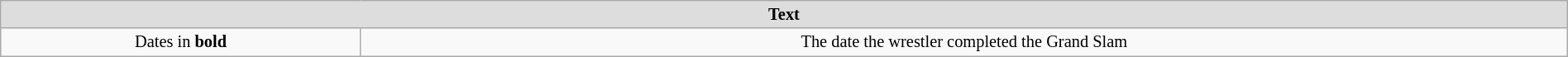<table class="wikitable" style="width:100%; font-size:85%; text-align:center;">
<tr>
<th style="background:#ddd;" colspan="2">Text</th>
</tr>
<tr>
<td>Dates in <strong>bold</strong></td>
<td>The date the wrestler completed the Grand Slam</td>
</tr>
</table>
